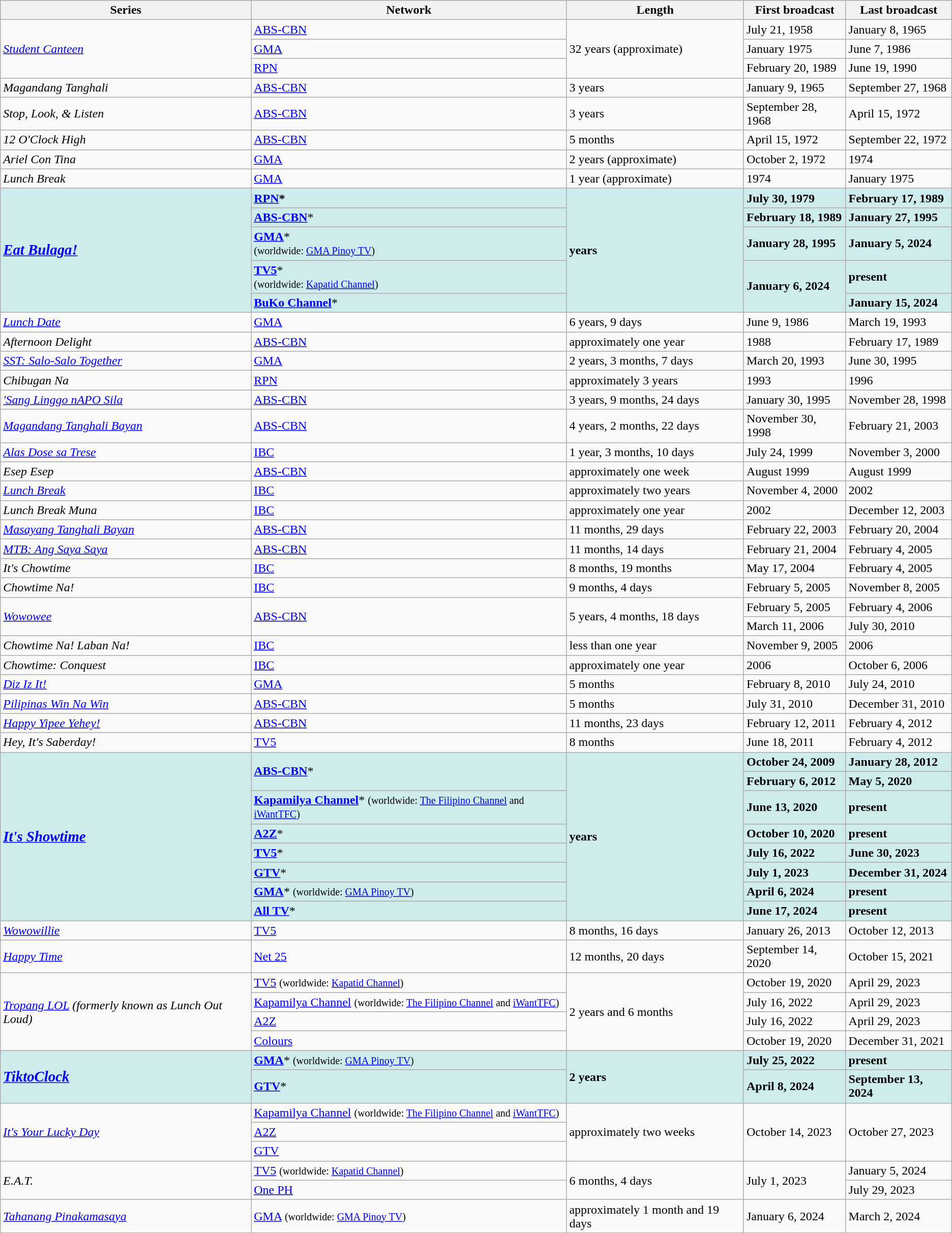<table class="wikitable sortable">
<tr>
<th>Series</th>
<th>Network</th>
<th>Length</th>
<th>First broadcast</th>
<th>Last broadcast</th>
</tr>
<tr>
<td rowspan="3"><em><a href='#'>Student Canteen</a></em></td>
<td><a href='#'>ABS-CBN</a></td>
<td rowspan="3">32 years (approximate)</td>
<td>July 21, 1958</td>
<td>January 8, 1965</td>
</tr>
<tr>
<td><a href='#'>GMA</a></td>
<td>January 1975</td>
<td>June 7, 1986</td>
</tr>
<tr>
<td><a href='#'>RPN</a></td>
<td>February 20, 1989</td>
<td>June 19, 1990</td>
</tr>
<tr>
<td><em>Magandang Tanghali</em></td>
<td><a href='#'>ABS-CBN</a></td>
<td>3 years</td>
<td>January 9, 1965</td>
<td>September 27, 1968</td>
</tr>
<tr>
<td><em>Stop, Look, & Listen</em></td>
<td><a href='#'>ABS-CBN</a></td>
<td>3 years</td>
<td>September 28, 1968</td>
<td>April 15, 1972</td>
</tr>
<tr>
<td><em>12 O'Clock High</em></td>
<td><a href='#'>ABS-CBN</a></td>
<td>5 months</td>
<td>April 15, 1972</td>
<td>September 22, 1972</td>
</tr>
<tr>
<td><em>Ariel Con Tina</em></td>
<td><a href='#'>GMA</a></td>
<td>2 years (approximate)</td>
<td>October 2, 1972</td>
<td>1974</td>
</tr>
<tr>
<td><em>Lunch Break</em></td>
<td><a href='#'>GMA</a></td>
<td>1 year (approximate)</td>
<td>1974</td>
<td>January 1975</td>
</tr>
<tr bgcolor="#cfecec">
<td rowspan="5"><a href='#'><strong><big><em>Eat Bulaga!</em></big></strong></a></td>
<td><a href='#'><strong>RPN</strong></a><strong>*</strong></td>
<td rowspan="5"><strong> years</strong></td>
<td><strong>July 30, 1979</strong></td>
<td><strong>February 17, 1989</strong></td>
</tr>
<tr bgcolor="#cfecec">
<td><strong><a href='#'>ABS-CBN</a></strong>*</td>
<td><strong>February 18, 1989</strong></td>
<td><strong>January 27, 1995</strong></td>
</tr>
<tr bgcolor="#cfecec">
<td><strong><a href='#'>GMA</a></strong>*<br><small>(worldwide: <a href='#'>GMA Pinoy TV</a>)</small></td>
<td><strong>January 28, 1995</strong></td>
<td><strong>January 5, 2024</strong></td>
</tr>
<tr bgcolor="#cfecec">
<td><strong><a href='#'>TV5</a></strong>*<br><small>(worldwide: <a href='#'>Kapatid Channel</a>)</small></td>
<td rowspan="2"><strong>January 6, 2024</strong></td>
<td rowspan="1"><strong>present</strong></td>
</tr>
<tr bgcolor="#cfecec">
<td><strong><a href='#'>BuKo Channel</a></strong>*</td>
<td rowspan="1"><strong>January 15, 2024</strong></td>
</tr>
<tr>
<td><em><a href='#'>Lunch Date</a></em></td>
<td><a href='#'>GMA</a></td>
<td>6 years, 9 days</td>
<td>June 9, 1986</td>
<td>March 19, 1993</td>
</tr>
<tr>
<td><em>Afternoon Delight</em></td>
<td><a href='#'>ABS-CBN</a></td>
<td>approximately one year</td>
<td>1988</td>
<td>February 17, 1989</td>
</tr>
<tr>
<td><em><a href='#'>SST: Salo-Salo Together</a></em></td>
<td><a href='#'>GMA</a></td>
<td>2 years, 3 months, 7 days</td>
<td>March 20, 1993</td>
<td>June 30, 1995</td>
</tr>
<tr>
<td><em>Chibugan Na</em></td>
<td><a href='#'>RPN</a></td>
<td>approximately 3 years</td>
<td>1993</td>
<td>1996</td>
</tr>
<tr>
<td><a href='#'><em>'Sang Linggo nAPO Sila</em></a></td>
<td><a href='#'>ABS-CBN</a></td>
<td>3 years, 9 months, 24 days</td>
<td>January 30, 1995</td>
<td>November 28, 1998</td>
</tr>
<tr>
<td><em><a href='#'>Magandang Tanghali Bayan</a></em></td>
<td><a href='#'>ABS-CBN</a></td>
<td>4 years, 2 months, 22 days</td>
<td>November 30, 1998</td>
<td>February 21, 2003</td>
</tr>
<tr>
<td><em><a href='#'>Alas Dose sa Trese</a></em></td>
<td><a href='#'>IBC</a></td>
<td>1 year, 3 months, 10 days</td>
<td>July 24, 1999</td>
<td>November 3, 2000</td>
</tr>
<tr>
<td><em>Esep Esep</em></td>
<td><a href='#'>ABS-CBN</a></td>
<td>approximately one week</td>
<td>August 1999</td>
<td>August 1999</td>
</tr>
<tr>
<td><em><a href='#'>Lunch Break</a></em></td>
<td><a href='#'>IBC</a></td>
<td>approximately two years</td>
<td>November 4, 2000</td>
<td>2002</td>
</tr>
<tr>
<td><em>Lunch Break Muna</em></td>
<td><a href='#'>IBC</a></td>
<td>approximately one year</td>
<td>2002</td>
<td>December 12, 2003</td>
</tr>
<tr>
<td><em><a href='#'>Masayang Tanghali Bayan</a></em></td>
<td><a href='#'>ABS-CBN</a></td>
<td>11 months, 29 days</td>
<td>February 22, 2003</td>
<td>February 20, 2004</td>
</tr>
<tr>
<td><em><a href='#'>MTB: Ang Saya Saya</a></em></td>
<td><a href='#'>ABS-CBN</a></td>
<td>11 months, 14 days</td>
<td>February 21, 2004</td>
<td>February 4, 2005</td>
</tr>
<tr>
<td><em>It's Chowtime</em></td>
<td><a href='#'>IBC</a></td>
<td>8 months, 19 months</td>
<td>May 17, 2004</td>
<td>February 4, 2005</td>
</tr>
<tr>
<td><em>Chowtime Na!</em></td>
<td><a href='#'>IBC</a></td>
<td>9 months, 4 days</td>
<td>February 5, 2005</td>
<td>November 8, 2005</td>
</tr>
<tr>
<td rowspan="2"><em><a href='#'>Wowowee</a></em></td>
<td rowspan="2"><a href='#'>ABS-CBN</a></td>
<td rowspan="2">5 years, 4 months, 18 days</td>
<td>February 5, 2005</td>
<td>February 4, 2006</td>
</tr>
<tr>
<td>March 11, 2006</td>
<td>July 30, 2010</td>
</tr>
<tr>
<td><em>Chowtime Na! Laban Na!</em></td>
<td><a href='#'>IBC</a></td>
<td>less than one year</td>
<td>November 9, 2005</td>
<td>2006</td>
</tr>
<tr>
<td><em>Chowtime: Conquest</em></td>
<td><a href='#'>IBC</a></td>
<td>approximately one year</td>
<td>2006</td>
<td>October 6, 2006</td>
</tr>
<tr>
<td><em><a href='#'>Diz Iz It!</a></em></td>
<td><a href='#'>GMA</a></td>
<td>5 months</td>
<td>February 8, 2010</td>
<td>July 24, 2010</td>
</tr>
<tr>
<td><em><a href='#'>Pilipinas Win Na Win</a></em></td>
<td><a href='#'>ABS-CBN</a></td>
<td>5 months</td>
<td>July 31, 2010</td>
<td>December 31, 2010</td>
</tr>
<tr>
<td><em><a href='#'>Happy Yipee Yehey!</a></em></td>
<td><a href='#'>ABS-CBN</a></td>
<td>11 months, 23 days</td>
<td>February 12, 2011</td>
<td>February 4, 2012</td>
</tr>
<tr>
<td><em>Hey, It's Saberday!</em></td>
<td><a href='#'>TV5</a></td>
<td>8 months</td>
<td>June 18, 2011</td>
<td>February 4, 2012</td>
</tr>
<tr bgcolor="#cfecec">
<td rowspan="8"><a href='#'><strong><big><em>It's Showtime</em></big></strong></a></td>
<td rowspan="2"><strong><a href='#'>ABS-CBN</a></strong>*</td>
<td rowspan="8"><strong> years</strong></td>
<td><strong>October 24, 2009</strong></td>
<td><strong>January 28, 2012</strong></td>
</tr>
<tr bgcolor="#cfecec">
<td><strong>February 6, 2012</strong></td>
<td><strong>May 5, 2020</strong></td>
</tr>
<tr bgcolor="#cfecec">
<td><strong><a href='#'>Kapamilya Channel</a></strong>* <small>(worldwide: <a href='#'>The Filipino Channel</a> and <a href='#'>iWantTFC</a>)</small></td>
<td><strong>June 13, 2020</strong></td>
<td><strong>present</strong></td>
</tr>
<tr bgcolor="#cfecec">
<td><strong><a href='#'>A2Z</a></strong>*</td>
<td><strong>October 10, 2020</strong></td>
<td><strong>present</strong></td>
</tr>
<tr bgcolor="#cfecec">
<td><strong><a href='#'>TV5</a></strong>*</td>
<td><strong>July 16, 2022</strong></td>
<td><strong>June 30, 2023</strong></td>
</tr>
<tr bgcolor="#cfecec">
<td><strong><a href='#'>GTV</a></strong>*</td>
<td><strong>July 1, 2023</strong></td>
<td><strong>December 31, 2024</strong></td>
</tr>
<tr bgcolor="#cfecec">
<td><strong><a href='#'>GMA</a></strong>* <small>(worldwide: <a href='#'>GMA Pinoy TV</a>)</small></td>
<td><strong>April 6, 2024</strong></td>
<td><strong>present</strong></td>
</tr>
<tr bgcolor="#cfecec">
<td><strong><a href='#'>All TV</a></strong>*</td>
<td><strong>June 17, 2024</strong></td>
<td><strong>present</strong></td>
</tr>
<tr>
<td><em><a href='#'>Wowowillie</a></em></td>
<td><a href='#'>TV5</a></td>
<td>8 months, 16 days</td>
<td>January 26, 2013</td>
<td>October 12, 2013</td>
</tr>
<tr>
<td><em><a href='#'>Happy Time</a></em></td>
<td><a href='#'>Net 25</a></td>
<td>12 months, 20 days</td>
<td>September 14, 2020</td>
<td>October 15, 2021</td>
</tr>
<tr>
<td rowspan="4"><em><a href='#'>Tropang LOL</a> (formerly known as Lunch Out Loud)</em></td>
<td><a href='#'>TV5</a> <small>(worldwide: <a href='#'>Kapatid Channel</a>)</small></td>
<td rowspan="4">2 years and 6 months</td>
<td>October 19, 2020</td>
<td>April 29, 2023</td>
</tr>
<tr>
<td><a href='#'>Kapamilya Channel</a> <small>(worldwide: <a href='#'>The Filipino Channel</a> and <a href='#'>iWantTFC</a>)</small></td>
<td>July 16, 2022</td>
<td>April 29, 2023</td>
</tr>
<tr>
<td><a href='#'>A2Z</a></td>
<td>July 16, 2022</td>
<td>April 29, 2023</td>
</tr>
<tr>
<td><a href='#'>Colours</a></td>
<td>October 19, 2020</td>
<td>December 31, 2021</td>
</tr>
<tr bgcolor="#cfecec">
<td rowspan="2"><a href='#'><strong><big><em>TiktoClock</em></big></strong></a></td>
<td><strong><a href='#'>GMA</a></strong>* <small>(worldwide: <a href='#'>GMA Pinoy TV</a>)</small></td>
<td rowspan="2"><strong>2 years</strong></td>
<td><strong>July 25, 2022</strong></td>
<td><strong>present</strong></td>
</tr>
<tr bgcolor="#cfecec">
<td><a href='#'><strong>GTV</strong></a>*</td>
<td><strong>April 8, 2024</strong></td>
<td><strong>September 13, 2024</strong></td>
</tr>
<tr>
<td rowspan="3"><em><a href='#'>It's Your Lucky Day</a></em></td>
<td><a href='#'>Kapamilya Channel</a> <small> (worldwide: <a href='#'>The Filipino Channel</a> and <a href='#'>iWantTFC</a>)</small></td>
<td rowspan="3">approximately two weeks</td>
<td rowspan="3">October 14, 2023</td>
<td rowspan="3">October 27, 2023</td>
</tr>
<tr>
<td><a href='#'>A2Z</a></td>
</tr>
<tr>
<td><a href='#'>GTV</a></td>
</tr>
<tr>
<td rowspan="2"><em>E.A.T.</em></td>
<td><a href='#'>TV5</a> <small>(worldwide: <a href='#'>Kapatid Channel</a>)</small></td>
<td rowspan="2">6 months, 4 days</td>
<td rowspan="2">July 1, 2023</td>
<td rowspan="1">January 5, 2024</td>
</tr>
<tr>
<td><a href='#'>One PH</a></td>
<td rowspan="1">July 29, 2023</td>
</tr>
<tr>
<td><em><a href='#'>Tahanang Pinakamasaya</a></em></td>
<td><a href='#'>GMA</a> <small>(worldwide: <a href='#'>GMA Pinoy TV</a>)</small></td>
<td>approximately 1 month and 19 days</td>
<td>January 6, 2024</td>
<td>March 2, 2024</td>
</tr>
<tr>
</tr>
</table>
